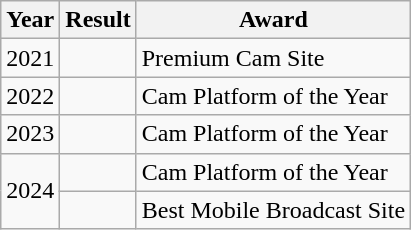<table class="wikitable">
<tr>
<th>Year</th>
<th>Result</th>
<th>Award</th>
</tr>
<tr>
<td>2021</td>
<td></td>
<td>Premium Cam Site</td>
</tr>
<tr>
<td>2022</td>
<td></td>
<td>Cam Platform of the Year</td>
</tr>
<tr>
<td>2023</td>
<td></td>
<td>Cam Platform of the Year</td>
</tr>
<tr>
<td rowspan="2">2024</td>
<td></td>
<td>Cam Platform of the Year</td>
</tr>
<tr>
<td></td>
<td>Best Mobile Broadcast Site</td>
</tr>
</table>
